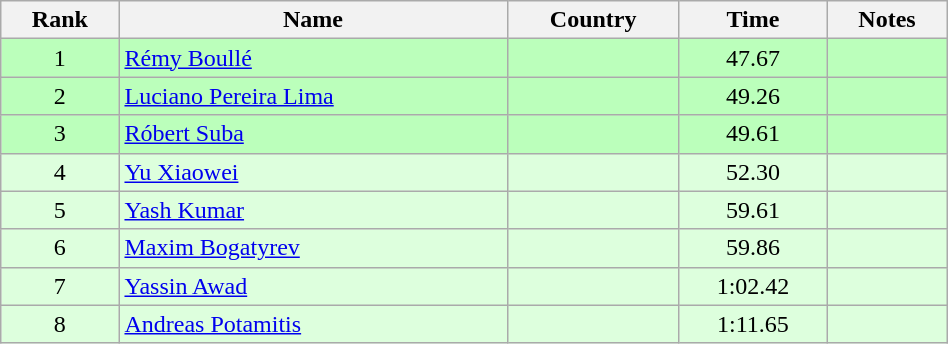<table class="wikitable" style="text-align:center;width: 50%">
<tr>
<th>Rank</th>
<th>Name</th>
<th>Country</th>
<th>Time</th>
<th>Notes</th>
</tr>
<tr bgcolor=bbffbb>
<td>1</td>
<td align="left"><a href='#'>Rémy Boullé</a></td>
<td align="left"></td>
<td>47.67</td>
<td></td>
</tr>
<tr bgcolor=bbffbb>
<td>2</td>
<td align="left"><a href='#'>Luciano Pereira Lima</a></td>
<td align="left"></td>
<td>49.26</td>
<td></td>
</tr>
<tr bgcolor=bbffbb>
<td>3</td>
<td align="left"><a href='#'>Róbert Suba</a></td>
<td align="left"></td>
<td>49.61</td>
<td></td>
</tr>
<tr bgcolor=ddffdd>
<td>4</td>
<td align="left"><a href='#'>Yu Xiaowei</a></td>
<td align="left"></td>
<td>52.30</td>
<td></td>
</tr>
<tr bgcolor=ddffdd>
<td>5</td>
<td align="left"><a href='#'>Yash Kumar</a></td>
<td align="left"></td>
<td>59.61</td>
<td></td>
</tr>
<tr bgcolor=ddffdd>
<td>6</td>
<td align="left"><a href='#'>Maxim Bogatyrev</a></td>
<td align="left"></td>
<td>59.86</td>
<td></td>
</tr>
<tr bgcolor=ddffdd>
<td>7</td>
<td align="left"><a href='#'>Yassin Awad</a></td>
<td align="left"></td>
<td>1:02.42</td>
<td></td>
</tr>
<tr bgcolor=ddffdd>
<td>8</td>
<td align="left"><a href='#'>Andreas Potamitis</a></td>
<td align="left"></td>
<td>1:11.65</td>
<td></td>
</tr>
</table>
